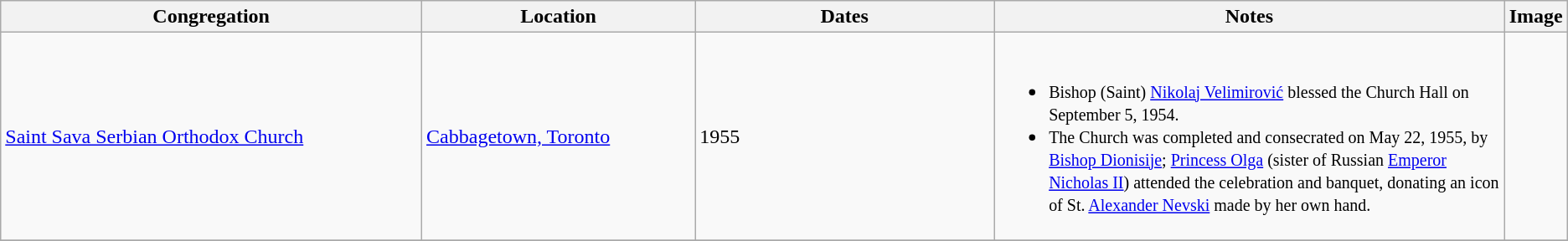<table class="wikitable">
<tr>
<th width=28%>Congregation</th>
<th width=18%>Location</th>
<th width=20%>Dates</th>
<th width=35%>Notes</th>
<th width=7%>Image</th>
</tr>
<tr>
<td><a href='#'>Saint Sava Serbian Orthodox Church</a></td>
<td><a href='#'>Cabbagetown, Toronto</a></td>
<td>1955</td>
<td><br><ul><li><small>Bishop (Saint) <a href='#'>Nikolaj Velimirović</a> blessed the Church Hall on September 5, 1954.</small></li><li><small>The Church was completed and consecrated on May 22, 1955, by <a href='#'>Bishop Dionisije</a>; <a href='#'>Princess Olga</a> (sister of Russian <a href='#'>Emperor Nicholas II</a>) attended the celebration and banquet, donating an icon of St. <a href='#'>Alexander Nevski</a> made by her own hand.</small></li></ul></td>
<td></td>
</tr>
<tr>
</tr>
</table>
